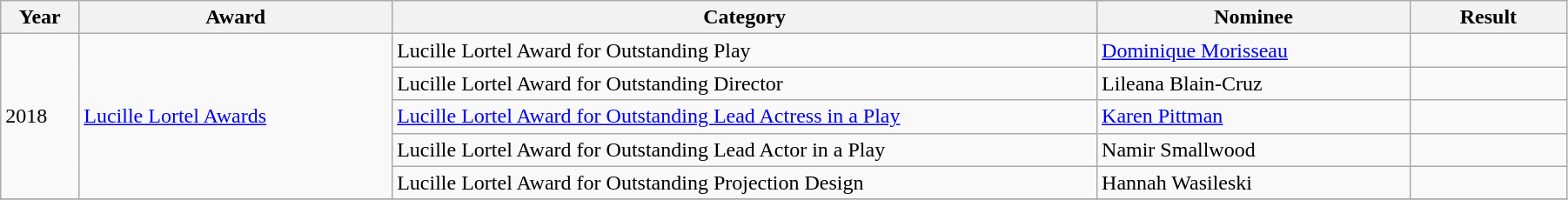<table class="wikitable" style="width:95%;">
<tr>
<th style="width:5%;">Year</th>
<th style="width:20%;">Award</th>
<th style="width:45%;">Category</th>
<th style="width:20%;">Nominee</th>
<th style="width:10%;">Result</th>
</tr>
<tr>
<td rowspan="5">2018</td>
<td rowspan="5"><a href='#'>Lucille Lortel Awards</a></td>
<td>Lucille Lortel Award for Outstanding Play</td>
<td><a href='#'>Dominique Morisseau</a></td>
<td></td>
</tr>
<tr>
<td>Lucille Lortel Award for Outstanding Director</td>
<td>Lileana Blain-Cruz</td>
<td></td>
</tr>
<tr>
<td><a href='#'>Lucille Lortel Award for Outstanding Lead Actress in a Play</a></td>
<td><a href='#'>Karen Pittman</a></td>
<td></td>
</tr>
<tr>
<td>Lucille Lortel Award for Outstanding Lead Actor in a Play</td>
<td>Namir Smallwood</td>
<td></td>
</tr>
<tr>
<td>Lucille Lortel Award for Outstanding Projection Design</td>
<td>Hannah Wasileski</td>
<td></td>
</tr>
<tr>
</tr>
</table>
